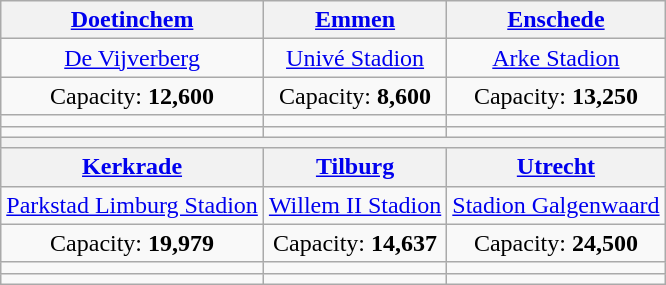<table class="wikitable" style="text-align:center">
<tr>
<th><a href='#'>Doetinchem</a></th>
<th><a href='#'>Emmen</a></th>
<th><a href='#'>Enschede</a></th>
</tr>
<tr>
<td><a href='#'>De Vijverberg</a></td>
<td><a href='#'>Univé Stadion</a></td>
<td><a href='#'>Arke Stadion</a></td>
</tr>
<tr>
<td>Capacity: <strong>12,600</strong></td>
<td>Capacity: <strong>8,600</strong></td>
<td>Capacity: <strong>13,250</strong></td>
</tr>
<tr>
<td><small></small></td>
<td><small></small></td>
<td><small></small></td>
</tr>
<tr>
<td></td>
<td></td>
<td></td>
</tr>
<tr>
<th colspan="3"></th>
</tr>
<tr>
<th><a href='#'>Kerkrade</a></th>
<th><a href='#'>Tilburg</a></th>
<th><a href='#'>Utrecht</a></th>
</tr>
<tr>
<td><a href='#'>Parkstad Limburg Stadion</a></td>
<td><a href='#'>Willem II Stadion</a></td>
<td><a href='#'>Stadion Galgenwaard</a></td>
</tr>
<tr>
<td>Capacity: <strong>19,979</strong></td>
<td>Capacity: <strong>14,637</strong></td>
<td>Capacity: <strong>24,500</strong></td>
</tr>
<tr>
<td><small></small></td>
<td><small></small></td>
<td><small></small></td>
</tr>
<tr>
<td></td>
<td></td>
<td></td>
</tr>
</table>
